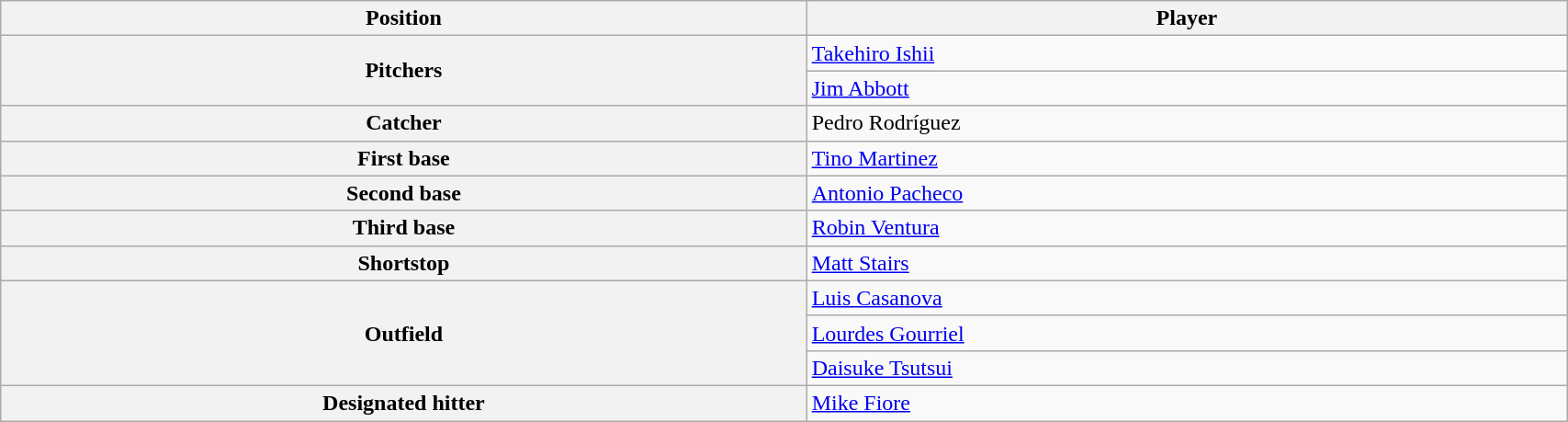<table class="wikitable" style="border-collapse:collapse; width:90%">
<tr>
<th>Position</th>
<th>Player</th>
</tr>
<tr>
<th rowspan=2>Pitchers</th>
<td> <a href='#'>Takehiro Ishii</a></td>
</tr>
<tr>
<td> <a href='#'>Jim Abbott</a></td>
</tr>
<tr>
<th>Catcher</th>
<td> Pedro Rodríguez</td>
</tr>
<tr>
<th>First base</th>
<td> <a href='#'>Tino Martinez</a></td>
</tr>
<tr>
<th>Second base</th>
<td> <a href='#'>Antonio Pacheco</a></td>
</tr>
<tr>
<th>Third base</th>
<td> <a href='#'>Robin Ventura</a></td>
</tr>
<tr>
<th>Shortstop</th>
<td> <a href='#'>Matt Stairs</a></td>
</tr>
<tr>
<th rowspan=3>Outfield</th>
<td> <a href='#'>Luis Casanova</a></td>
</tr>
<tr>
<td> <a href='#'>Lourdes Gourriel</a></td>
</tr>
<tr>
<td> <a href='#'>Daisuke Tsutsui</a></td>
</tr>
<tr>
<th>Designated hitter</th>
<td> <a href='#'>Mike Fiore</a></td>
</tr>
</table>
